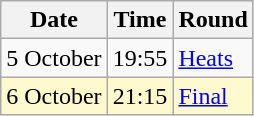<table class="wikitable">
<tr>
<th>Date</th>
<th>Time</th>
<th>Round</th>
</tr>
<tr>
<td>5 October</td>
<td>19:55</td>
<td><a href='#'>Heats</a></td>
</tr>
<tr style=background:lemonchiffon>
<td>6 October</td>
<td>21:15</td>
<td><a href='#'>Final</a></td>
</tr>
</table>
